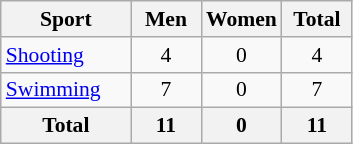<table class="wikitable sortable" style="text-align:center; font-size:90%;">
<tr>
<th width=80>Sport</th>
<th width=40>Men</th>
<th width=40>Women</th>
<th width=40>Total</th>
</tr>
<tr>
<td align=left><a href='#'>Shooting</a></td>
<td>4</td>
<td>0</td>
<td>4</td>
</tr>
<tr>
<td align=left><a href='#'>Swimming</a></td>
<td>7</td>
<td>0</td>
<td>7</td>
</tr>
<tr class="sortbottom">
<th>Total</th>
<th>11</th>
<th>0</th>
<th>11</th>
</tr>
</table>
